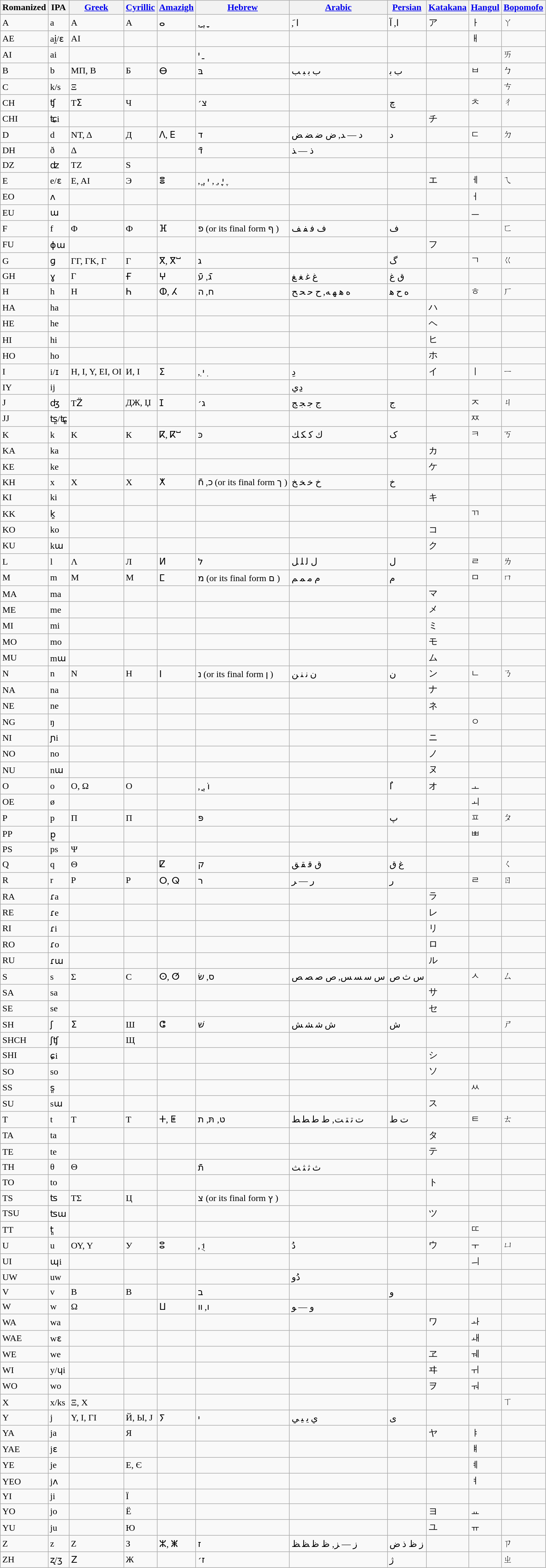<table class="wikitable sortable">
<tr>
<th>Romanized</th>
<th>IPA</th>
<th><a href='#'>Greek</a></th>
<th><a href='#'>Cyrillic</a></th>
<th><a href='#'>Amazigh</a></th>
<th><a href='#'>Hebrew</a></th>
<th><a href='#'>Arabic</a></th>
<th><a href='#'>Persian</a></th>
<th><a href='#'>Katakana</a></th>
<th><a href='#'>Hangul</a></th>
<th><a href='#'>Bopomofo</a></th>
</tr>
<tr>
<td>A</td>
<td>a</td>
<td>A</td>
<td>А</td>
<td>ⴰ</td>
<td>ַ, ֲ, ָ</td>
<td>َ, ا</td>
<td>ا, آ</td>
<td>ア</td>
<td>ㅏ</td>
<td>ㄚ</td>
</tr>
<tr>
<td>AE</td>
<td>ai̯/ɛ</td>
<td>ΑΙ</td>
<td></td>
<td></td>
<td></td>
<td></td>
<td></td>
<td></td>
<td>ㅐ</td>
<td></td>
</tr>
<tr>
<td>AI</td>
<td>ai</td>
<td></td>
<td></td>
<td></td>
<td>י ַ</td>
<td></td>
<td></td>
<td></td>
<td></td>
<td>ㄞ</td>
</tr>
<tr>
<td>B</td>
<td>b</td>
<td>ΜΠ, Β</td>
<td>Б</td>
<td>ⴱ</td>
<td>בּ</td>
<td>ﺏ ﺑ ﺒ ﺐ</td>
<td>ﺏ ﺑ</td>
<td></td>
<td>ㅂ</td>
<td>ㄅ</td>
</tr>
<tr>
<td>C</td>
<td>k/s</td>
<td>Ξ</td>
<td></td>
<td></td>
<td></td>
<td></td>
<td></td>
<td></td>
<td></td>
<td>ㄘ</td>
</tr>
<tr>
<td>CH</td>
<td>ʧ</td>
<td>TΣ̈</td>
<td>Ч</td>
<td></td>
<td>צ׳</td>
<td></td>
<td>چ</td>
<td></td>
<td>ㅊ</td>
<td>ㄔ</td>
</tr>
<tr>
<td>CHI</td>
<td>ʨi</td>
<td></td>
<td></td>
<td></td>
<td></td>
<td></td>
<td></td>
<td>チ</td>
<td></td>
<td></td>
</tr>
<tr>
<td>D</td>
<td>d</td>
<td>ΝΤ, Δ</td>
<td>Д</td>
<td>ⴷ, ⴹ</td>
<td>ד</td>
<td>ﺩ — ﺪ, ﺽ ﺿ ﻀ ﺾ</td>
<td>د</td>
<td></td>
<td>ㄷ</td>
<td>ㄉ</td>
</tr>
<tr>
<td>DH</td>
<td>ð</td>
<td>Δ</td>
<td></td>
<td></td>
<td>דֿ</td>
<td>ﺫ — ﺬ</td>
<td></td>
<td></td>
<td></td>
<td></td>
</tr>
<tr>
<td>DZ</td>
<td>ʣ</td>
<td>ΤΖ</td>
<td>Ѕ</td>
<td></td>
<td></td>
<td></td>
<td></td>
<td></td>
<td></td>
<td></td>
</tr>
<tr>
<td>E</td>
<td>e/ɛ</td>
<td>Ε, ΑΙ</td>
<td>Э</td>
<td>ⴻ</td>
<td>, ֱ, י ֵֶ, ֵ, י ֶ</td>
<td></td>
<td></td>
<td>エ</td>
<td>ㅔ</td>
<td>ㄟ</td>
</tr>
<tr>
<td>EO</td>
<td>ʌ</td>
<td></td>
<td></td>
<td></td>
<td></td>
<td></td>
<td></td>
<td></td>
<td>ㅓ</td>
<td></td>
</tr>
<tr>
<td>EU</td>
<td>ɯ</td>
<td></td>
<td></td>
<td></td>
<td></td>
<td></td>
<td></td>
<td></td>
<td>ㅡ</td>
<td></td>
</tr>
<tr>
<td>F</td>
<td>f</td>
<td>Φ</td>
<td>Ф</td>
<td>ⴼ</td>
<td>פ (or its final form ף )</td>
<td>ﻑ ﻓ ﻔ ﻒ</td>
<td>ﻑ</td>
<td></td>
<td></td>
<td>ㄈ</td>
</tr>
<tr>
<td>FU</td>
<td>ɸɯ</td>
<td></td>
<td></td>
<td></td>
<td></td>
<td></td>
<td></td>
<td>フ</td>
<td></td>
<td></td>
</tr>
<tr>
<td>G</td>
<td>ɡ</td>
<td>ΓΓ, ΓΚ, Γ</td>
<td>Г</td>
<td>ⴳ, ⴳⵯ</td>
<td>ג</td>
<td></td>
<td>گ</td>
<td></td>
<td>ㄱ</td>
<td>ㄍ</td>
</tr>
<tr>
<td>GH</td>
<td>ɣ</td>
<td>Γ</td>
<td>Ғ</td>
<td>ⵖ</td>
<td>גֿ, עֿ</td>
<td>ﻍ ﻏ ﻐ ﻎ</td>
<td>ق غ</td>
<td></td>
<td></td>
<td></td>
</tr>
<tr>
<td>H</td>
<td>h</td>
<td>Η</td>
<td>Һ</td>
<td>ⵀ, ⵃ</td>
<td>ח, ה</td>
<td>ﻩ ﻫ ﻬ ﻪ, ﺡ ﺣ ﺤ ﺢ</td>
<td>ه ح ﻫ</td>
<td></td>
<td>ㅎ</td>
<td>ㄏ</td>
</tr>
<tr>
<td>HA</td>
<td>ha</td>
<td></td>
<td></td>
<td></td>
<td></td>
<td></td>
<td></td>
<td>ハ</td>
<td></td>
<td></td>
</tr>
<tr>
<td>HE</td>
<td>he</td>
<td></td>
<td></td>
<td></td>
<td></td>
<td></td>
<td></td>
<td>ヘ</td>
<td></td>
<td></td>
</tr>
<tr>
<td>HI</td>
<td>hi</td>
<td></td>
<td></td>
<td></td>
<td></td>
<td></td>
<td></td>
<td>ヒ</td>
<td></td>
<td></td>
</tr>
<tr>
<td>HO</td>
<td>ho</td>
<td></td>
<td></td>
<td></td>
<td></td>
<td></td>
<td></td>
<td>ホ</td>
<td></td>
<td></td>
</tr>
<tr>
<td>I</td>
<td>i/ɪ</td>
<td>Η, Ι, Υ, ΕΙ, ΟΙ</td>
<td>И, І</td>
<td>ⵉ</td>
<td>ִ, י ִ</td>
<td>دِ</td>
<td></td>
<td>イ</td>
<td>ㅣ</td>
<td>ㄧ</td>
</tr>
<tr>
<td>IY</td>
<td>ij</td>
<td></td>
<td></td>
<td></td>
<td></td>
<td>دِي</td>
<td></td>
<td></td>
<td></td>
<td></td>
</tr>
<tr>
<td>J</td>
<td>ʤ</td>
<td>TZ̈</td>
<td>ДЖ, Џ</td>
<td>ⵊ</td>
<td>ג׳</td>
<td>ﺝ ﺟ ﺠ ﺞ</td>
<td>ج</td>
<td></td>
<td>ㅈ</td>
<td>ㄐ</td>
</tr>
<tr>
<td>JJ</td>
<td>ʦ͈/ʨ͈</td>
<td></td>
<td></td>
<td></td>
<td></td>
<td></td>
<td></td>
<td></td>
<td>ㅉ</td>
<td></td>
</tr>
<tr>
<td>K</td>
<td>k</td>
<td>Κ</td>
<td>К</td>
<td>ⴽ, ⴽⵯ</td>
<td>כּ</td>
<td>ﻙ ﻛ ﻜ ﻚ</td>
<td>ک</td>
<td></td>
<td>ㅋ</td>
<td>ㄎ</td>
</tr>
<tr>
<td>KA</td>
<td>ka</td>
<td></td>
<td></td>
<td></td>
<td></td>
<td></td>
<td></td>
<td>カ</td>
<td></td>
<td></td>
</tr>
<tr>
<td>KE</td>
<td>ke</td>
<td></td>
<td></td>
<td></td>
<td></td>
<td></td>
<td></td>
<td>ケ</td>
<td></td>
<td></td>
</tr>
<tr>
<td>KH</td>
<td>x</td>
<td>X</td>
<td>Х</td>
<td>ⵅ</td>
<td>כ, חֿ (or its final form ך )</td>
<td>ﺥ ﺧ ﺨ ﺦ</td>
<td>خ</td>
<td></td>
<td></td>
<td></td>
</tr>
<tr>
<td>KI</td>
<td>ki</td>
<td></td>
<td></td>
<td></td>
<td></td>
<td></td>
<td></td>
<td>キ</td>
<td></td>
<td></td>
</tr>
<tr>
<td>KK</td>
<td>k͈</td>
<td></td>
<td></td>
<td></td>
<td></td>
<td></td>
<td></td>
<td></td>
<td>ㄲ</td>
<td></td>
</tr>
<tr>
<td>KO</td>
<td>ko</td>
<td></td>
<td></td>
<td></td>
<td></td>
<td></td>
<td></td>
<td>コ</td>
<td></td>
<td></td>
</tr>
<tr>
<td>KU</td>
<td>kɯ</td>
<td></td>
<td></td>
<td></td>
<td></td>
<td></td>
<td></td>
<td>ク</td>
<td></td>
<td></td>
</tr>
<tr>
<td>L</td>
<td>l</td>
<td>Λ</td>
<td>Л</td>
<td>ⵍ</td>
<td>ל</td>
<td>ﻝ ﻟ ﻠ ﻞ</td>
<td>ل</td>
<td></td>
<td>ㄹ</td>
<td>ㄌ</td>
</tr>
<tr>
<td>M</td>
<td>m</td>
<td>Μ</td>
<td>М</td>
<td>ⵎ</td>
<td>מ (or its final form ם )</td>
<td>ﻡ ﻣ ﻤ ﻢ</td>
<td>م</td>
<td></td>
<td>ㅁ</td>
<td>ㄇ</td>
</tr>
<tr>
<td>MA</td>
<td>ma</td>
<td></td>
<td></td>
<td></td>
<td></td>
<td></td>
<td></td>
<td>マ</td>
<td></td>
<td></td>
</tr>
<tr>
<td>ME</td>
<td>me</td>
<td></td>
<td></td>
<td></td>
<td></td>
<td></td>
<td></td>
<td>メ</td>
<td></td>
<td></td>
</tr>
<tr>
<td>MI</td>
<td>mi</td>
<td></td>
<td></td>
<td></td>
<td></td>
<td></td>
<td></td>
<td>ミ</td>
<td></td>
<td></td>
</tr>
<tr>
<td>MO</td>
<td>mo</td>
<td></td>
<td></td>
<td></td>
<td></td>
<td></td>
<td></td>
<td>モ</td>
<td></td>
<td></td>
</tr>
<tr>
<td>MU</td>
<td>mɯ</td>
<td></td>
<td></td>
<td></td>
<td></td>
<td></td>
<td></td>
<td>ム</td>
<td></td>
<td></td>
</tr>
<tr>
<td>N</td>
<td>n</td>
<td>Ν</td>
<td>Н</td>
<td>ⵏ</td>
<td>נ (or its final form ן )</td>
<td>ﻥ ﻧ ﻨ ﻦ</td>
<td>ن</td>
<td>ン</td>
<td>ㄴ</td>
<td>ㄋ</td>
</tr>
<tr>
<td>NA</td>
<td>na</td>
<td></td>
<td></td>
<td></td>
<td></td>
<td></td>
<td></td>
<td>ナ</td>
<td></td>
<td></td>
</tr>
<tr>
<td>NE</td>
<td>ne</td>
<td></td>
<td></td>
<td></td>
<td></td>
<td></td>
<td></td>
<td>ネ</td>
<td></td>
<td></td>
</tr>
<tr>
<td>NG</td>
<td>ŋ</td>
<td></td>
<td></td>
<td></td>
<td></td>
<td></td>
<td></td>
<td></td>
<td>ㅇ</td>
<td></td>
</tr>
<tr>
<td>NI</td>
<td>ɲi</td>
<td></td>
<td></td>
<td></td>
<td></td>
<td></td>
<td></td>
<td>ニ</td>
<td></td>
<td></td>
</tr>
<tr>
<td>NO</td>
<td>no</td>
<td></td>
<td></td>
<td></td>
<td></td>
<td></td>
<td></td>
<td>ノ</td>
<td></td>
<td></td>
</tr>
<tr>
<td>NU</td>
<td>nɯ</td>
<td></td>
<td></td>
<td></td>
<td></td>
<td></td>
<td></td>
<td>ヌ</td>
<td></td>
<td></td>
</tr>
<tr>
<td>O</td>
<td>o</td>
<td>Ο, Ω</td>
<td>О</td>
<td></td>
<td>, ֳ, וֹֹ</td>
<td></td>
<td>ُا</td>
<td>オ</td>
<td>ㅗ</td>
<td></td>
</tr>
<tr>
<td>OE</td>
<td>ø</td>
<td></td>
<td></td>
<td></td>
<td></td>
<td></td>
<td></td>
<td></td>
<td>ㅚ</td>
<td></td>
</tr>
<tr>
<td>P</td>
<td>p</td>
<td>Π</td>
<td>П</td>
<td></td>
<td>פּ</td>
<td></td>
<td>پ</td>
<td></td>
<td>ㅍ</td>
<td>ㄆ</td>
</tr>
<tr>
<td>PP</td>
<td>p͈</td>
<td></td>
<td></td>
<td></td>
<td></td>
<td></td>
<td></td>
<td></td>
<td>ㅃ</td>
<td></td>
</tr>
<tr>
<td>PS</td>
<td>ps</td>
<td>Ψ</td>
<td></td>
<td></td>
<td></td>
<td></td>
<td></td>
<td></td>
<td></td>
<td></td>
</tr>
<tr>
<td>Q</td>
<td>q</td>
<td>Θ</td>
<td></td>
<td>ⵇ</td>
<td>ק</td>
<td>ﻕ ﻗ ﻘ ﻖ</td>
<td>غ ق</td>
<td></td>
<td></td>
<td>ㄑ</td>
</tr>
<tr>
<td>R</td>
<td>r</td>
<td>Ρ</td>
<td>Р</td>
<td>ⵔ, ⵕ</td>
<td>ר</td>
<td>ﺭ — ﺮ</td>
<td>ر</td>
<td></td>
<td>ㄹ</td>
<td>ㄖ</td>
</tr>
<tr>
<td>RA</td>
<td>ɾa</td>
<td></td>
<td></td>
<td></td>
<td></td>
<td></td>
<td></td>
<td>ラ</td>
<td></td>
<td></td>
</tr>
<tr>
<td>RE</td>
<td>ɾe</td>
<td></td>
<td></td>
<td></td>
<td></td>
<td></td>
<td></td>
<td>レ</td>
<td></td>
<td></td>
</tr>
<tr>
<td>RI</td>
<td>ɾi</td>
<td></td>
<td></td>
<td></td>
<td></td>
<td></td>
<td></td>
<td>リ</td>
<td></td>
<td></td>
</tr>
<tr>
<td>RO</td>
<td>ɾo</td>
<td></td>
<td></td>
<td></td>
<td></td>
<td></td>
<td></td>
<td>ロ</td>
<td></td>
<td></td>
</tr>
<tr>
<td>RU</td>
<td>ɾɯ</td>
<td></td>
<td></td>
<td></td>
<td></td>
<td></td>
<td></td>
<td>ル</td>
<td></td>
<td></td>
</tr>
<tr>
<td>S</td>
<td>s</td>
<td>Σ</td>
<td>С</td>
<td>ⵙ, ⵚ</td>
<td>ס, שׂ</td>
<td>ﺱ ﺳ ﺴ ﺲ, ﺹ ﺻ ﺼ ﺺ</td>
<td>س ث ص</td>
<td></td>
<td>ㅅ</td>
<td>ㄙ</td>
</tr>
<tr>
<td>SA</td>
<td>sa</td>
<td></td>
<td></td>
<td></td>
<td></td>
<td></td>
<td></td>
<td>サ</td>
<td></td>
<td></td>
</tr>
<tr>
<td>SE</td>
<td>se</td>
<td></td>
<td></td>
<td></td>
<td></td>
<td></td>
<td></td>
<td>セ</td>
<td></td>
<td></td>
</tr>
<tr>
<td>SH</td>
<td>ʃ</td>
<td>Σ̈</td>
<td>Ш</td>
<td>ⵛ</td>
<td>שׁ</td>
<td>ﺵ ﺷ ﺸ ﺶ</td>
<td>ش</td>
<td></td>
<td></td>
<td>ㄕ</td>
</tr>
<tr>
<td>SHCH</td>
<td>ʃʧ</td>
<td></td>
<td>Щ</td>
<td></td>
<td></td>
<td></td>
<td></td>
<td></td>
<td></td>
<td></td>
</tr>
<tr>
<td>SHI</td>
<td>ɕi</td>
<td></td>
<td></td>
<td></td>
<td></td>
<td></td>
<td></td>
<td>シ</td>
<td></td>
<td></td>
</tr>
<tr>
<td>SO</td>
<td>so</td>
<td></td>
<td></td>
<td></td>
<td></td>
<td></td>
<td></td>
<td>ソ</td>
<td></td>
<td></td>
</tr>
<tr>
<td>SS</td>
<td>s͈</td>
<td></td>
<td></td>
<td></td>
<td></td>
<td></td>
<td></td>
<td></td>
<td>ㅆ</td>
<td></td>
</tr>
<tr>
<td>SU</td>
<td>sɯ</td>
<td></td>
<td></td>
<td></td>
<td></td>
<td></td>
<td></td>
<td>ス</td>
<td></td>
<td></td>
</tr>
<tr>
<td>T</td>
<td>t</td>
<td>Τ</td>
<td>Т</td>
<td>ⵜ, ⵟ</td>
<td>ט, תּ, ת</td>
<td>ﺕ ﺗ ﺘ ﺖ, ﻁ ﻃ ﻄ ﻂ</td>
<td>ت ط</td>
<td></td>
<td>ㅌ</td>
<td>ㄊ</td>
</tr>
<tr>
<td>TA</td>
<td>ta</td>
<td></td>
<td></td>
<td></td>
<td></td>
<td></td>
<td></td>
<td>タ</td>
<td></td>
<td></td>
</tr>
<tr>
<td>TE</td>
<td>te</td>
<td></td>
<td></td>
<td></td>
<td></td>
<td></td>
<td></td>
<td>テ</td>
<td></td>
<td></td>
</tr>
<tr>
<td>TH</td>
<td>θ</td>
<td>Θ</td>
<td></td>
<td></td>
<td>תֿ</td>
<td>ﺙ ﺛ ﺜ ﺚ</td>
<td></td>
<td></td>
<td></td>
<td></td>
</tr>
<tr>
<td>TO</td>
<td>to</td>
<td></td>
<td></td>
<td></td>
<td></td>
<td></td>
<td></td>
<td>ト</td>
<td></td>
<td></td>
</tr>
<tr>
<td>TS</td>
<td>ʦ</td>
<td>ΤΣ</td>
<td>Ц</td>
<td></td>
<td>צ (or its final form ץ )</td>
<td></td>
<td></td>
<td></td>
<td></td>
<td></td>
</tr>
<tr>
<td>TSU</td>
<td>ʦɯ</td>
<td></td>
<td></td>
<td></td>
<td></td>
<td></td>
<td></td>
<td>ツ</td>
<td></td>
<td></td>
</tr>
<tr>
<td>TT</td>
<td>t͈</td>
<td></td>
<td></td>
<td></td>
<td></td>
<td></td>
<td></td>
<td></td>
<td>ㄸ</td>
<td></td>
</tr>
<tr>
<td>U</td>
<td>u</td>
<td>ΟΥ, Υ</td>
<td>У</td>
<td>ⵓ</td>
<td>, וֻּ</td>
<td>دُ</td>
<td></td>
<td>ウ</td>
<td>ㅜ</td>
<td>ㄩ</td>
</tr>
<tr>
<td>UI</td>
<td>ɰi</td>
<td></td>
<td></td>
<td></td>
<td></td>
<td></td>
<td></td>
<td></td>
<td>ㅢ</td>
<td></td>
</tr>
<tr>
<td>UW</td>
<td>uw</td>
<td></td>
<td></td>
<td></td>
<td></td>
<td>دُو</td>
<td></td>
<td></td>
<td></td>
<td></td>
</tr>
<tr>
<td>V</td>
<td>v</td>
<td>B</td>
<td>В</td>
<td></td>
<td>ב</td>
<td></td>
<td>و</td>
<td></td>
<td></td>
<td></td>
</tr>
<tr>
<td>W</td>
<td>w</td>
<td>Ω</td>
<td></td>
<td>ⵡ</td>
<td>ו, וו</td>
<td>ﻭ — ﻮ</td>
<td></td>
<td></td>
<td></td>
<td></td>
</tr>
<tr>
<td>WA</td>
<td>wa</td>
<td></td>
<td></td>
<td></td>
<td></td>
<td></td>
<td></td>
<td>ワ</td>
<td>ㅘ</td>
<td></td>
</tr>
<tr>
<td>WAE</td>
<td>wɛ</td>
<td></td>
<td></td>
<td></td>
<td></td>
<td></td>
<td></td>
<td></td>
<td>ㅙ</td>
<td></td>
</tr>
<tr>
<td>WE</td>
<td>we</td>
<td></td>
<td></td>
<td></td>
<td></td>
<td></td>
<td></td>
<td>ヱ</td>
<td>ㅞ</td>
<td></td>
</tr>
<tr>
<td>WI</td>
<td>y/ɥi</td>
<td></td>
<td></td>
<td></td>
<td></td>
<td></td>
<td></td>
<td>ヰ</td>
<td>ㅟ</td>
<td></td>
</tr>
<tr>
<td>WO</td>
<td>wo</td>
<td></td>
<td></td>
<td></td>
<td></td>
<td></td>
<td></td>
<td>ヲ</td>
<td>ㅝ</td>
<td></td>
</tr>
<tr>
<td>X</td>
<td>x/ks</td>
<td>Ξ, Χ</td>
<td></td>
<td></td>
<td></td>
<td></td>
<td></td>
<td></td>
<td></td>
<td>ㄒ</td>
</tr>
<tr>
<td>Y</td>
<td>j</td>
<td>Υ, Ι, ΓΙ</td>
<td>Й, Ы, Ј</td>
<td>ⵢ</td>
<td>י</td>
<td>ﻱ ﻳ ﻴ ﻲ</td>
<td>ی</td>
<td></td>
<td></td>
<td></td>
</tr>
<tr>
<td>YA</td>
<td>ja</td>
<td></td>
<td>Я</td>
<td></td>
<td></td>
<td></td>
<td></td>
<td>ヤ</td>
<td>ㅑ</td>
<td></td>
</tr>
<tr>
<td>YAE</td>
<td>jɛ</td>
<td></td>
<td></td>
<td></td>
<td></td>
<td></td>
<td></td>
<td></td>
<td>ㅒ</td>
<td></td>
</tr>
<tr>
<td>YE</td>
<td>je</td>
<td></td>
<td>Е, Є</td>
<td></td>
<td></td>
<td></td>
<td></td>
<td></td>
<td>ㅖ</td>
<td></td>
</tr>
<tr>
<td>YEO</td>
<td>jʌ</td>
<td></td>
<td></td>
<td></td>
<td></td>
<td></td>
<td></td>
<td></td>
<td>ㅕ</td>
<td></td>
</tr>
<tr>
<td>YI</td>
<td>ji</td>
<td></td>
<td>Ї</td>
<td></td>
<td></td>
<td></td>
<td></td>
<td></td>
<td></td>
<td></td>
</tr>
<tr>
<td>YO</td>
<td>jo</td>
<td></td>
<td>Ё</td>
<td></td>
<td></td>
<td></td>
<td></td>
<td>ヨ</td>
<td>ㅛ</td>
<td></td>
</tr>
<tr>
<td>YU</td>
<td>ju</td>
<td></td>
<td>Ю</td>
<td></td>
<td></td>
<td></td>
<td></td>
<td>ユ</td>
<td>ㅠ</td>
<td></td>
</tr>
<tr>
<td>Z</td>
<td>z</td>
<td>Ζ</td>
<td>З</td>
<td>ⵣ, ⵥ</td>
<td>ז</td>
<td>ﺯ — ﺰ, ﻅ ﻇ ﻈ ﻆ</td>
<td>ز ظ ذ ض</td>
<td></td>
<td></td>
<td>ㄗ</td>
</tr>
<tr>
<td>ZH</td>
<td>ʐ/ʒ</td>
<td>Ζ̈</td>
<td>Ж</td>
<td></td>
<td>ז׳</td>
<td></td>
<td>ژ</td>
<td></td>
<td></td>
<td>ㄓ</td>
</tr>
</table>
